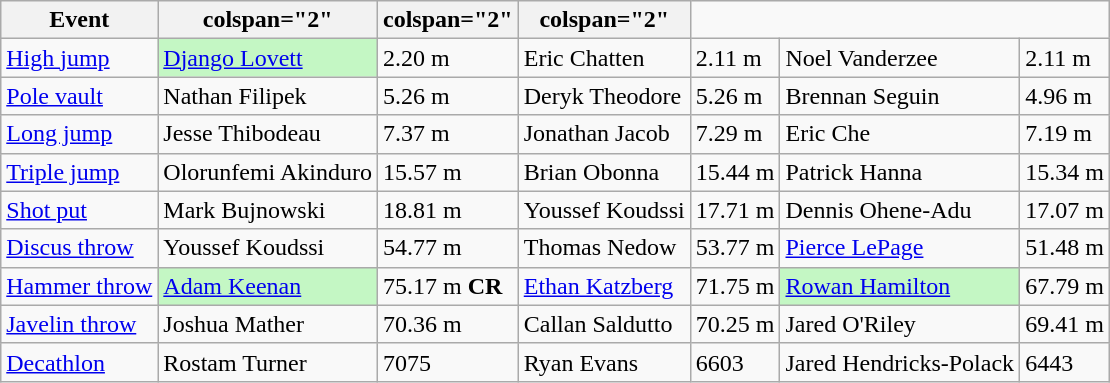<table class="wikitable">
<tr>
<th>Event</th>
<th>colspan="2" </th>
<th>colspan="2" </th>
<th>colspan="2" </th>
</tr>
<tr>
<td><a href='#'>High jump</a></td>
<td bgcolor=#C4F7C4><a href='#'>Django Lovett</a></td>
<td>2.20 m</td>
<td>Eric Chatten</td>
<td>2.11 m</td>
<td>Noel Vanderzee</td>
<td>2.11 m</td>
</tr>
<tr>
<td><a href='#'>Pole vault</a></td>
<td>Nathan Filipek</td>
<td>5.26 m</td>
<td>Deryk Theodore</td>
<td>5.26 m</td>
<td>Brennan Seguin</td>
<td>4.96 m</td>
</tr>
<tr>
<td><a href='#'>Long jump</a></td>
<td>Jesse Thibodeau</td>
<td>7.37 m</td>
<td>Jonathan Jacob</td>
<td>7.29 m</td>
<td>Eric Che</td>
<td>7.19 m</td>
</tr>
<tr>
<td><a href='#'>Triple jump</a></td>
<td>Olorunfemi Akinduro</td>
<td>15.57 m</td>
<td>Brian Obonna</td>
<td>15.44 m</td>
<td>Patrick Hanna</td>
<td>15.34 m</td>
</tr>
<tr>
<td><a href='#'>Shot put</a></td>
<td>Mark Bujnowski</td>
<td>18.81 m</td>
<td>Youssef Koudssi</td>
<td>17.71 m</td>
<td>Dennis Ohene-Adu</td>
<td>17.07 m</td>
</tr>
<tr>
<td><a href='#'>Discus throw</a></td>
<td>Youssef Koudssi</td>
<td>54.77 m</td>
<td>Thomas Nedow</td>
<td>53.77 m</td>
<td><a href='#'>Pierce LePage</a></td>
<td>51.48 m</td>
</tr>
<tr>
<td><a href='#'>Hammer throw</a></td>
<td bgcolor=#C4F7C4><a href='#'>Adam Keenan</a></td>
<td>75.17 m <strong>CR</strong></td>
<td><a href='#'>Ethan Katzberg</a></td>
<td>71.75 m</td>
<td bgcolor=#C4F7C4><a href='#'>Rowan Hamilton</a></td>
<td>67.79 m</td>
</tr>
<tr>
<td><a href='#'>Javelin throw</a></td>
<td>Joshua Mather</td>
<td>70.36 m</td>
<td>Callan Saldutto</td>
<td>70.25 m</td>
<td>Jared O'Riley</td>
<td>69.41 m</td>
</tr>
<tr>
<td><a href='#'>Decathlon</a></td>
<td>Rostam Turner</td>
<td>7075</td>
<td>Ryan Evans</td>
<td>6603</td>
<td>Jared Hendricks-Polack</td>
<td>6443</td>
</tr>
</table>
